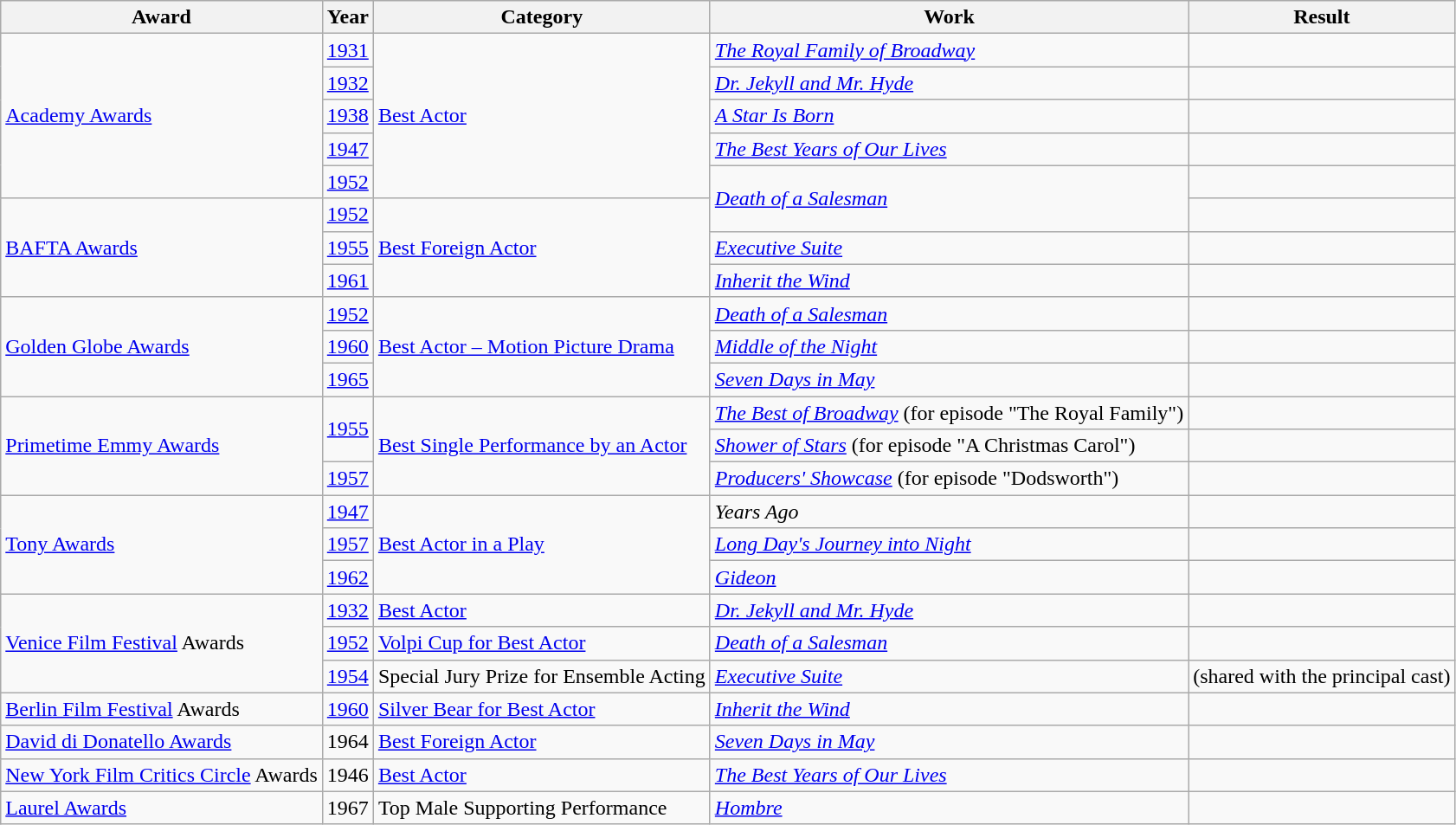<table class="wikitable unsortable">
<tr align="center">
<th>Award</th>
<th>Year</th>
<th>Category</th>
<th>Work</th>
<th>Result</th>
</tr>
<tr>
<td rowspan=5><a href='#'>Academy Awards</a></td>
<td><a href='#'>1931</a></td>
<td rowspan=5><a href='#'>Best Actor</a></td>
<td><em><a href='#'>The Royal Family of Broadway</a></em></td>
<td></td>
</tr>
<tr>
<td><a href='#'>1932</a></td>
<td><a href='#'><em>Dr. Jekyll and Mr. Hyde</em></a></td>
<td></td>
</tr>
<tr>
<td><a href='#'>1938</a></td>
<td><a href='#'><em>A Star Is Born</em></a></td>
<td></td>
</tr>
<tr>
<td><a href='#'>1947</a></td>
<td><em><a href='#'>The Best Years of Our Lives</a></em></td>
<td></td>
</tr>
<tr>
<td><a href='#'>1952</a></td>
<td rowspan="2"><a href='#'><em>Death of a Salesman</em></a></td>
<td></td>
</tr>
<tr>
<td rowspan=3><a href='#'>BAFTA Awards</a></td>
<td><a href='#'> 1952</a></td>
<td rowspan=3><a href='#'>Best Foreign Actor</a></td>
<td></td>
</tr>
<tr>
<td><a href='#'>1955</a></td>
<td><em><a href='#'>Executive Suite</a></em></td>
<td></td>
</tr>
<tr>
<td><a href='#'>1961</a></td>
<td><a href='#'><em>Inherit the Wind</em></a></td>
<td></td>
</tr>
<tr>
<td rowspan=3><a href='#'>Golden Globe Awards</a></td>
<td><a href='#'>1952</a></td>
<td rowspan=3><a href='#'>Best Actor – Motion Picture Drama</a></td>
<td><a href='#'><em>Death of a Salesman</em></a></td>
<td></td>
</tr>
<tr>
<td><a href='#'>1960</a></td>
<td><em><a href='#'>Middle of the Night</a></em></td>
<td></td>
</tr>
<tr>
<td><a href='#'>1965</a></td>
<td><em><a href='#'>Seven Days in May</a></em></td>
<td></td>
</tr>
<tr>
<td rowspan=3><a href='#'>Primetime Emmy Awards</a></td>
<td rowspan=2><a href='#'> 1955</a></td>
<td rowspan=3><a href='#'>Best Single Performance by an Actor</a></td>
<td><em><a href='#'>The Best of Broadway</a></em> (for episode "The Royal Family")</td>
<td></td>
</tr>
<tr>
<td><em><a href='#'>Shower of Stars</a></em> (for episode "A Christmas Carol")</td>
<td></td>
</tr>
<tr>
<td><a href='#'>1957</a></td>
<td><em><a href='#'>Producers' Showcase</a></em> (for episode "Dodsworth")</td>
<td></td>
</tr>
<tr>
<td rowspan=3><a href='#'>Tony Awards</a></td>
<td><a href='#'> 1947</a></td>
<td rowspan=3><a href='#'>Best Actor in a Play</a></td>
<td><em>Years Ago</em></td>
<td></td>
</tr>
<tr>
<td><a href='#'>1957</a></td>
<td><em><a href='#'>Long Day's Journey into Night</a></em></td>
<td></td>
</tr>
<tr>
<td><a href='#'>1962</a></td>
<td><a href='#'><em>Gideon</em></a></td>
<td></td>
</tr>
<tr>
<td rowspan=3><a href='#'>Venice Film Festival</a> Awards</td>
<td><a href='#'> 1932</a></td>
<td><a href='#'>Best Actor</a></td>
<td><a href='#'><em>Dr. Jekyll and Mr. Hyde</em></a></td>
<td></td>
</tr>
<tr>
<td><a href='#'> 1952</a></td>
<td><a href='#'>Volpi Cup for Best Actor</a></td>
<td><a href='#'><em>Death of a Salesman</em></a></td>
<td></td>
</tr>
<tr>
<td><a href='#'>1954</a></td>
<td>Special Jury Prize for Ensemble Acting</td>
<td><em><a href='#'>Executive Suite</a></em></td>
<td> (shared with the principal cast)</td>
</tr>
<tr>
<td><a href='#'>Berlin Film Festival</a> Awards</td>
<td><a href='#'>1960</a></td>
<td><a href='#'>Silver Bear for Best Actor</a></td>
<td><a href='#'><em>Inherit the Wind</em></a></td>
<td></td>
</tr>
<tr>
<td><a href='#'>David di Donatello Awards</a></td>
<td>1964</td>
<td><a href='#'>Best Foreign Actor</a></td>
<td><em><a href='#'>Seven Days in May</a></em></td>
<td></td>
</tr>
<tr>
<td><a href='#'>New York Film Critics Circle</a> Awards</td>
<td>1946</td>
<td><a href='#'>Best Actor</a></td>
<td><em><a href='#'>The Best Years of Our Lives</a></em></td>
<td></td>
</tr>
<tr>
<td><a href='#'>Laurel Awards</a></td>
<td>1967</td>
<td>Top Male Supporting Performance</td>
<td><a href='#'><em>Hombre</em></a></td>
<td></td>
</tr>
</table>
